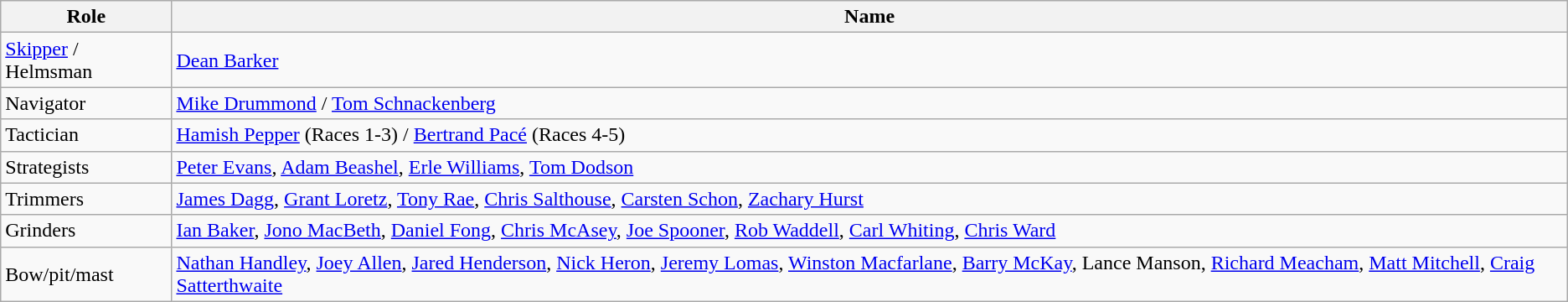<table class="wikitable">
<tr>
<th>Role</th>
<th>Name</th>
</tr>
<tr>
<td><a href='#'>Skipper</a> / Helmsman</td>
<td><a href='#'>Dean Barker</a></td>
</tr>
<tr>
<td>Navigator</td>
<td><a href='#'>Mike Drummond</a> / <a href='#'>Tom Schnackenberg</a></td>
</tr>
<tr>
<td>Tactician</td>
<td><a href='#'>Hamish Pepper</a> (Races 1-3) / <a href='#'>Bertrand Pacé</a> (Races 4-5)</td>
</tr>
<tr>
<td>Strategists</td>
<td><a href='#'>Peter Evans</a>, <a href='#'>Adam Beashel</a>, <a href='#'>Erle Williams</a>, <a href='#'>Tom Dodson</a></td>
</tr>
<tr>
<td>Trimmers</td>
<td><a href='#'>James Dagg</a>, <a href='#'>Grant Loretz</a>, <a href='#'>Tony Rae</a>, <a href='#'>Chris Salthouse</a>, <a href='#'>Carsten Schon</a>, <a href='#'>Zachary Hurst</a></td>
</tr>
<tr>
<td>Grinders</td>
<td><a href='#'>Ian Baker</a>, <a href='#'>Jono MacBeth</a>, <a href='#'>Daniel Fong</a>, <a href='#'>Chris McAsey</a>, <a href='#'>Joe Spooner</a>, <a href='#'>Rob Waddell</a>, <a href='#'>Carl Whiting</a>, <a href='#'>Chris Ward</a></td>
</tr>
<tr>
<td>Bow/pit/mast</td>
<td><a href='#'>Nathan Handley</a>, <a href='#'>Joey Allen</a>, <a href='#'>Jared Henderson</a>, <a href='#'>Nick Heron</a>, <a href='#'>Jeremy Lomas</a>, <a href='#'>Winston Macfarlane</a>, <a href='#'>Barry McKay</a>, Lance Manson, <a href='#'>Richard Meacham</a>, <a href='#'>Matt Mitchell</a>, <a href='#'>Craig Satterthwaite</a></td>
</tr>
</table>
